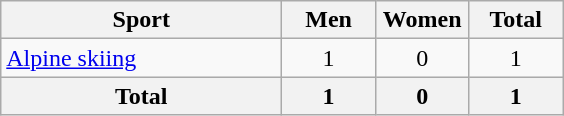<table class="wikitable sortable" style="text-align:center;">
<tr>
<th width=180>Sport</th>
<th width=55>Men</th>
<th width=55>Women</th>
<th width=55>Total</th>
</tr>
<tr>
<td align=left><a href='#'>Alpine skiing</a></td>
<td>1</td>
<td>0</td>
<td>1</td>
</tr>
<tr>
<th>Total</th>
<th>1</th>
<th>0</th>
<th>1</th>
</tr>
</table>
